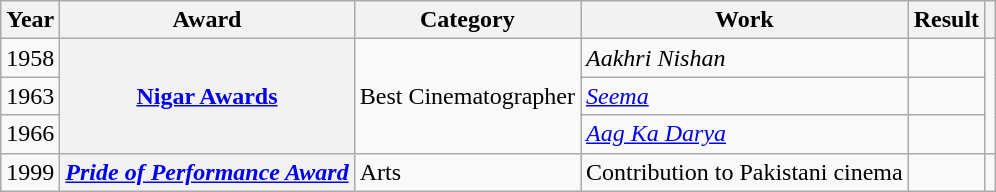<table class="wikitable plainrowheaders">
<tr>
<th scope="col">Year</th>
<th scope="col">Award</th>
<th scope="col">Category</th>
<th scope="col">Work</th>
<th scope="col">Result</th>
<th></th>
</tr>
<tr>
<td>1958</td>
<th scope="row" rowspan="3"><a href='#'>Nigar Awards</a></th>
<td rowspan="3">Best Cinematographer</td>
<td><em>Aakhri Nishan</em></td>
<td></td>
<td rowspan="3"></td>
</tr>
<tr>
<td>1963</td>
<td><em><a href='#'>Seema</a></em></td>
<td></td>
</tr>
<tr>
<td>1966</td>
<td><em><a href='#'>Aag Ka Darya</a></em></td>
<td></td>
</tr>
<tr>
<td>1999</td>
<th scope="row"><em><a href='#'>Pride of Performance Award</a></em></th>
<td>Arts</td>
<td>Contribution to Pakistani cinema</td>
<td></td>
<td></td>
</tr>
</table>
